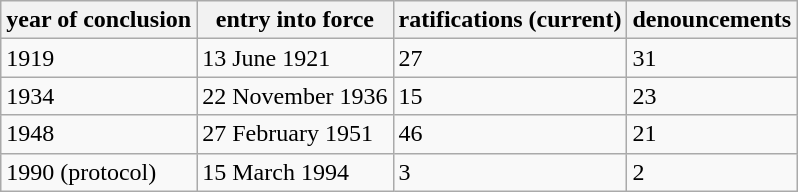<table class="wikitable">
<tr>
<th>year of conclusion</th>
<th>entry into force</th>
<th>ratifications (current)</th>
<th>denouncements</th>
</tr>
<tr>
<td>1919</td>
<td>13 June 1921</td>
<td>27</td>
<td>31</td>
</tr>
<tr>
<td>1934</td>
<td>22 November 1936</td>
<td>15</td>
<td>23</td>
</tr>
<tr>
<td>1948</td>
<td>27 February 1951</td>
<td>46</td>
<td>21</td>
</tr>
<tr>
<td>1990 (protocol)</td>
<td>15 March 1994</td>
<td>3</td>
<td>2</td>
</tr>
</table>
